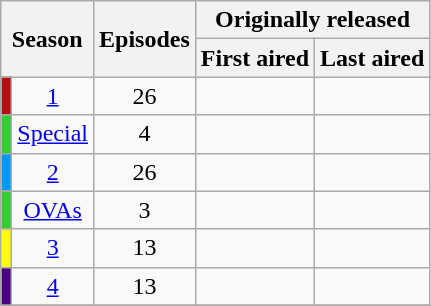<table class="wikitable plainrowheaders" style="text-align:center;">
<tr>
<th colspan="2" rowspan="2">Season</th>
<th rowspan="2">Episodes</th>
<th colspan="2">Originally released</th>
</tr>
<tr>
<th>First aired</th>
<th>Last aired</th>
</tr>
<tr>
<td style="background: #B30E11;"></td>
<td><a href='#'>1</a></td>
<td>26</td>
<td></td>
<td></td>
</tr>
<tr>
<td style="background: #33cc33;"></td>
<td><a href='#'>Special</a></td>
<td>4</td>
<td></td>
<td></td>
</tr>
<tr>
<td style="background: #009AFF;"></td>
<td><a href='#'>2</a></td>
<td>26</td>
<td></td>
<td></td>
</tr>
<tr>
<td style="background: #33cc33;"></td>
<td><a href='#'>OVAs</a></td>
<td>3</td>
<td></td>
<td></td>
</tr>
<tr>
<td style="background: #ffff00;"></td>
<td><a href='#'>3</a></td>
<td>13</td>
<td></td>
<td></td>
</tr>
<tr>
<td style="background: #4B0082;"></td>
<td><a href='#'>4</a></td>
<td>13</td>
<td></td>
<td></td>
</tr>
<tr>
</tr>
</table>
